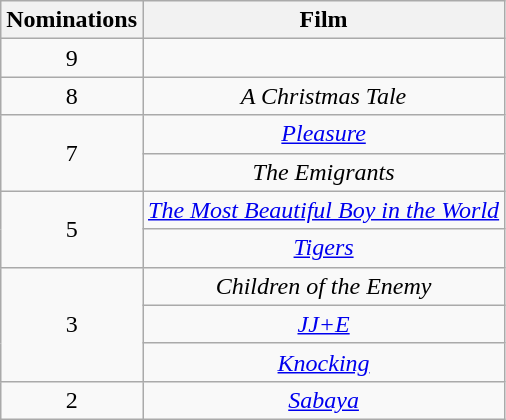<table class="wikitable plainrowheaders" style="text-align: center;">
<tr>
<th scope="col" style="width:55px;">Nominations</th>
<th scope="col" style="text-align:center;">Film</th>
</tr>
<tr>
<td>9</td>
<td></td>
</tr>
<tr>
<td>8</td>
<td><em>A Christmas Tale</em></td>
</tr>
<tr>
<td rowspan="2">7</td>
<td><em><a href='#'>Pleasure</a></em></td>
</tr>
<tr>
<td><em>The Emigrants</em></td>
</tr>
<tr>
<td rowspan="2">5</td>
<td><em><a href='#'>The Most Beautiful Boy in the World</a></em></td>
</tr>
<tr>
<td><em><a href='#'>Tigers</a></em></td>
</tr>
<tr>
<td rowspan="3">3</td>
<td><em>Children of the Enemy</em></td>
</tr>
<tr>
<td><em><a href='#'>JJ+E</a></em></td>
</tr>
<tr>
<td><em><a href='#'>Knocking</a></em></td>
</tr>
<tr>
<td>2</td>
<td><em><a href='#'>Sabaya</a></em></td>
</tr>
</table>
